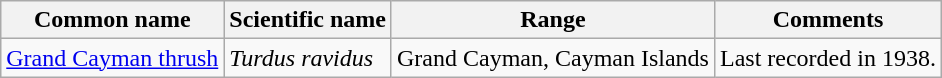<table class="wikitable sortable">
<tr>
<th>Common name</th>
<th>Scientific name</th>
<th>Range</th>
<th class="unsortable">Comments</th>
</tr>
<tr>
<td><a href='#'>Grand Cayman thrush</a></td>
<td><em>Turdus ravidus</em></td>
<td>Grand Cayman, Cayman Islands</td>
<td>Last recorded in 1938.</td>
</tr>
</table>
